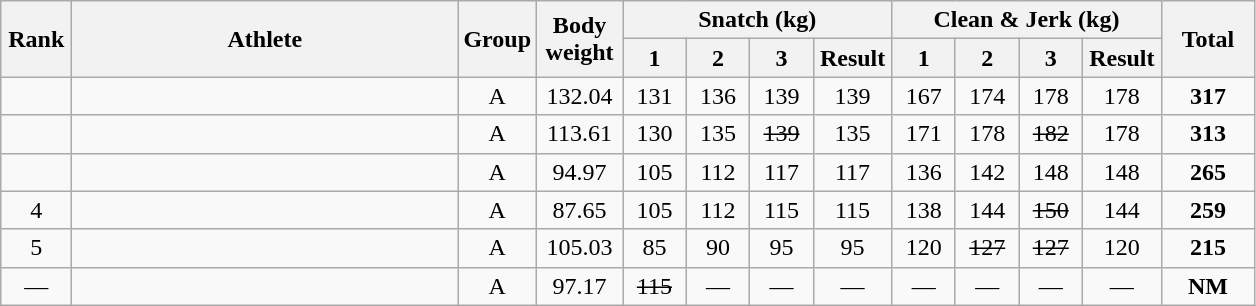<table class = "wikitable" style="text-align:center;">
<tr>
<th rowspan=2 width=40>Rank</th>
<th rowspan=2 width=250>Athlete</th>
<th rowspan=2 width=40>Group</th>
<th rowspan=2 width=50>Body weight</th>
<th colspan=4>Snatch (kg)</th>
<th colspan=4>Clean & Jerk (kg)</th>
<th rowspan=2 width=55>Total</th>
</tr>
<tr>
<th width=35>1</th>
<th width=35>2</th>
<th width=35>3</th>
<th width=45>Result</th>
<th width=35>1</th>
<th width=35>2</th>
<th width=35>3</th>
<th width=45>Result</th>
</tr>
<tr>
<td></td>
<td align=left></td>
<td>A</td>
<td>132.04</td>
<td>131</td>
<td>136</td>
<td>139</td>
<td>139</td>
<td>167</td>
<td>174</td>
<td>178</td>
<td>178</td>
<td><strong>317</strong></td>
</tr>
<tr>
<td></td>
<td align=left></td>
<td>A</td>
<td>113.61</td>
<td>130</td>
<td>135</td>
<td><s>139</s></td>
<td>135</td>
<td>171</td>
<td>178</td>
<td><s>182</s></td>
<td>178</td>
<td><strong>313</strong></td>
</tr>
<tr>
<td></td>
<td align=left></td>
<td>A</td>
<td>94.97</td>
<td>105</td>
<td>112</td>
<td>117</td>
<td>117</td>
<td>136</td>
<td>142</td>
<td>148</td>
<td>148</td>
<td><strong>265</strong></td>
</tr>
<tr>
<td>4</td>
<td align=left></td>
<td>A</td>
<td>87.65</td>
<td>105</td>
<td>112</td>
<td>115</td>
<td>115</td>
<td>138</td>
<td>144</td>
<td><s>150</s></td>
<td>144</td>
<td><strong>259</strong></td>
</tr>
<tr>
<td>5</td>
<td align=left></td>
<td>A</td>
<td>105.03</td>
<td>85</td>
<td>90</td>
<td>95</td>
<td>95</td>
<td>120</td>
<td><s>127</s></td>
<td><s>127</s></td>
<td>120</td>
<td><strong>215</strong></td>
</tr>
<tr>
<td>—</td>
<td align=left></td>
<td>A</td>
<td>97.17</td>
<td><s>115</s></td>
<td>—</td>
<td>—</td>
<td>—</td>
<td>—</td>
<td>—</td>
<td>—</td>
<td>—</td>
<td><strong>NM</strong></td>
</tr>
</table>
